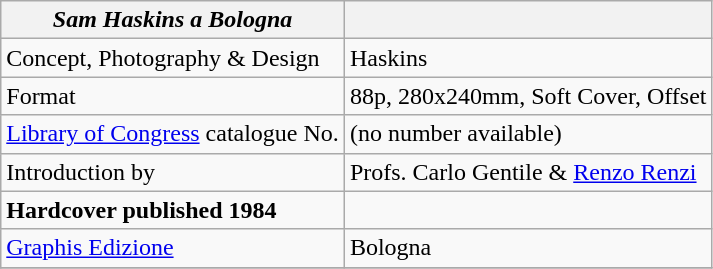<table class="wikitable">
<tr>
<th><em>Sam Haskins a Bologna</em></th>
<th></th>
</tr>
<tr>
<td>Concept, Photography & Design</td>
<td>Haskins</td>
</tr>
<tr>
<td>Format</td>
<td>88p, 280x240mm, Soft Cover, Offset</td>
</tr>
<tr>
<td><a href='#'>Library of Congress</a> catalogue No.</td>
<td>(no number available)</td>
</tr>
<tr>
<td>Introduction by</td>
<td>Profs. Carlo Gentile & <a href='#'>Renzo Renzi</a></td>
</tr>
<tr>
<td><strong>Hardcover published 1984</strong></td>
</tr>
<tr>
<td><a href='#'>Graphis Edizione</a></td>
<td>Bologna</td>
</tr>
<tr>
</tr>
</table>
